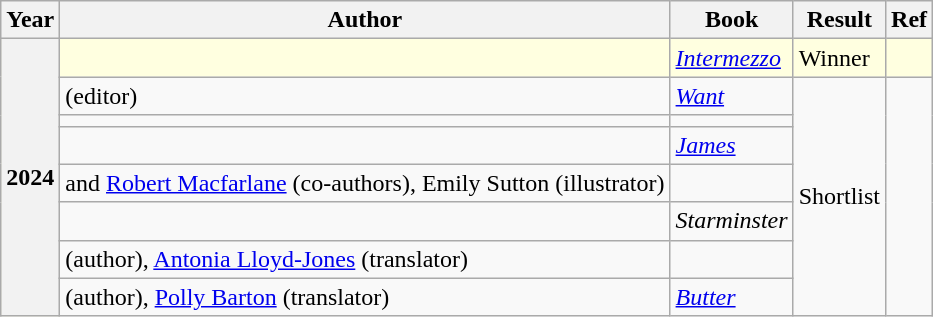<table class="wikitable sortable">
<tr>
<th>Year</th>
<th>Author</th>
<th>Book</th>
<th>Result</th>
<th>Ref</th>
</tr>
<tr style="background-color:lightyellow;">
<th rowspan="8">2024</th>
<td></td>
<td><a href='#'><em>Intermezzo</em></a></td>
<td>Winner</td>
<td></td>
</tr>
<tr>
<td> (editor)</td>
<td><a href='#'><em>Want</em></a></td>
<td rowspan="7">Shortlist</td>
<td rowspan="7"></td>
</tr>
<tr>
<td></td>
<td><em></em></td>
</tr>
<tr>
<td></td>
<td><a href='#'><em>James</em></a></td>
</tr>
<tr>
<td> and <a href='#'>Robert Macfarlane</a> (co-authors), Emily Sutton (illustrator)</td>
<td></td>
</tr>
<tr>
<td></td>
<td><em>Starminster</em></td>
</tr>
<tr>
<td> (author), <a href='#'>Antonia Lloyd-Jones</a> (translator)</td>
<td><em></em></td>
</tr>
<tr>
<td> (author), <a href='#'>Polly Barton</a> (translator)</td>
<td><a href='#'><em>Butter</em></a></td>
</tr>
</table>
